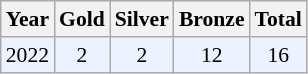<table class="sortable wikitable" style="font-size: 90%;">
<tr>
<th>Year</th>
<th>Gold</th>
<th>Silver</th>
<th>Bronze</th>
<th>Total</th>
</tr>
<tr style="background:#ECF2FF">
<td align="center">2022</td>
<td align="center">2</td>
<td align="center">2</td>
<td align="center">12</td>
<td align="center">16</td>
</tr>
</table>
